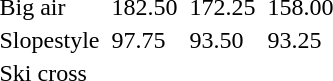<table>
<tr>
<td>Big air<br></td>
<td></td>
<td>182.50</td>
<td></td>
<td>172.25</td>
<td></td>
<td>158.00</td>
</tr>
<tr>
<td>Slopestyle<br></td>
<td></td>
<td>97.75</td>
<td></td>
<td>93.50</td>
<td></td>
<td>93.25</td>
</tr>
<tr>
<td>Ski cross<br></td>
<td colspan=2></td>
<td colspan=2></td>
<td colspan=2></td>
</tr>
</table>
